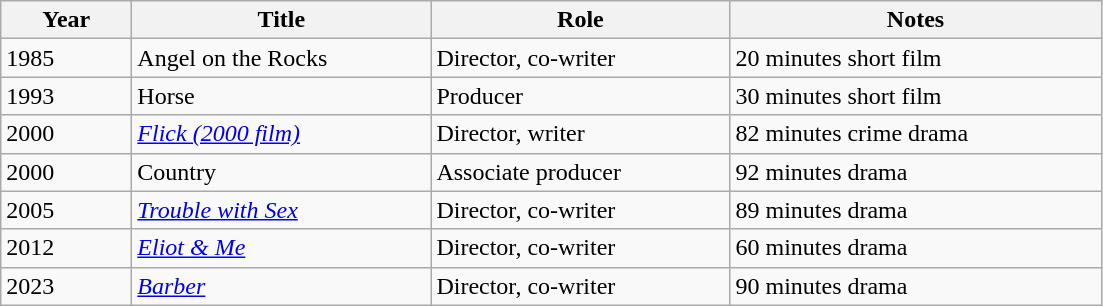<table class=wikitable>
<tr>
<th style="width:5em">Year</th>
<th style="width:12em">Title</th>
<th style="width:12em">Role</th>
<th style="width:15em">Notes</th>
</tr>
<tr>
<td>1985</td>
<td>Angel on the Rocks</td>
<td>Director, co-writer</td>
<td>20 minutes short film</td>
</tr>
<tr>
<td>1993</td>
<td>Horse</td>
<td>Producer</td>
<td>30 minutes short film</td>
</tr>
<tr>
<td>2000</td>
<td><em><a href='#'>Flick (2000 film)</a></em></td>
<td>Director, writer</td>
<td>82 minutes crime drama</td>
</tr>
<tr>
<td>2000</td>
<td>Country</td>
<td>Associate producer</td>
<td>92 minutes drama</td>
</tr>
<tr>
<td>2005</td>
<td><em><a href='#'>Trouble with Sex</a></em></td>
<td>Director, co-writer</td>
<td>89 minutes drama</td>
</tr>
<tr>
<td>2012</td>
<td><em><a href='#'>Eliot & Me</a></em></td>
<td>Director, co-writer</td>
<td>60 minutes drama</td>
</tr>
<tr>
<td>2023</td>
<td><em><a href='#'>Barber</a></em></td>
<td>Director, co-writer</td>
<td>90 minutes drama</td>
</tr>
</table>
